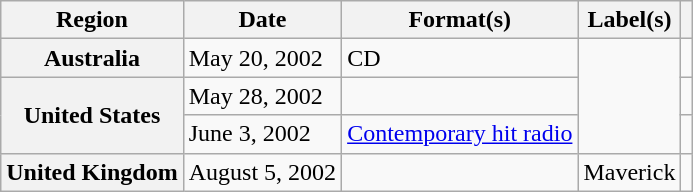<table class="wikitable plainrowheaders">
<tr>
<th scope="col">Region</th>
<th scope="col">Date</th>
<th scope="col">Format(s)</th>
<th scope="col">Label(s)</th>
<th scope="col"></th>
</tr>
<tr>
<th scope="row">Australia</th>
<td>May 20, 2002</td>
<td>CD</td>
<td rowspan="3"></td>
<td></td>
</tr>
<tr>
<th scope="row" rowspan="2">United States</th>
<td>May 28, 2002</td>
<td></td>
<td></td>
</tr>
<tr>
<td>June 3, 2002</td>
<td><a href='#'>Contemporary hit radio</a></td>
<td></td>
</tr>
<tr>
<th scope="row">United Kingdom</th>
<td>August 5, 2002</td>
<td></td>
<td>Maverick</td>
<td></td>
</tr>
</table>
